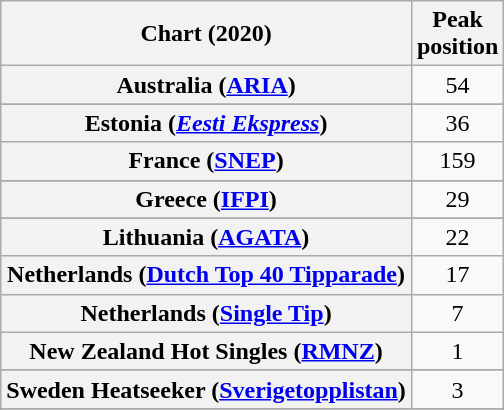<table class="wikitable sortable plainrowheaders" style="text-align:center">
<tr>
<th scope="col">Chart (2020)</th>
<th scope="col">Peak<br>position</th>
</tr>
<tr>
<th scope="row">Australia (<a href='#'>ARIA</a>)</th>
<td>54</td>
</tr>
<tr>
</tr>
<tr>
</tr>
<tr>
</tr>
<tr>
</tr>
<tr>
</tr>
<tr>
<th scope="row">Estonia (<em><a href='#'>Eesti Ekspress</a></em>)</th>
<td>36</td>
</tr>
<tr>
<th scope="row">France (<a href='#'>SNEP</a>)</th>
<td>159</td>
</tr>
<tr>
</tr>
<tr>
<th scope="row">Greece (<a href='#'>IFPI</a>)</th>
<td>29</td>
</tr>
<tr>
</tr>
<tr>
</tr>
<tr>
<th scope="row">Lithuania (<a href='#'>AGATA</a>)</th>
<td>22</td>
</tr>
<tr>
<th scope="row">Netherlands (<a href='#'>Dutch Top 40 Tipparade</a>)</th>
<td>17</td>
</tr>
<tr>
<th scope="row">Netherlands (<a href='#'>Single Tip</a>)</th>
<td>7</td>
</tr>
<tr>
<th scope="row">New Zealand Hot Singles (<a href='#'>RMNZ</a>)</th>
<td>1</td>
</tr>
<tr>
</tr>
<tr>
</tr>
<tr>
</tr>
<tr>
<th scope="row">Sweden Heatseeker (<a href='#'>Sverigetopplistan</a>)</th>
<td>3</td>
</tr>
<tr>
</tr>
<tr>
</tr>
<tr>
</tr>
</table>
